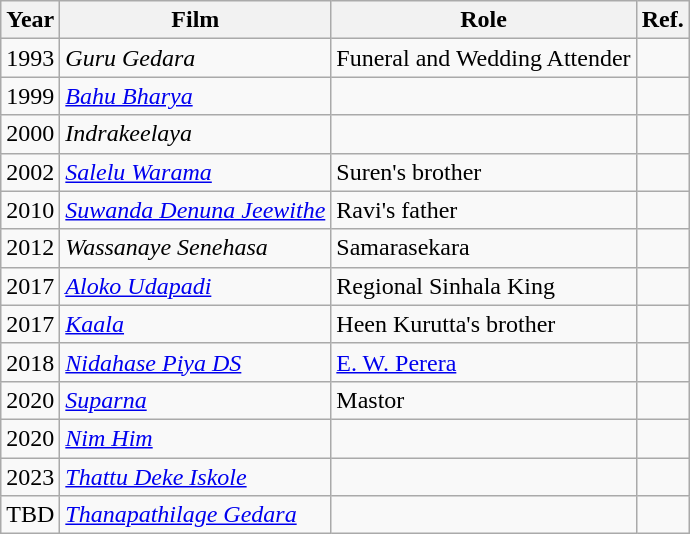<table class="wikitable">
<tr>
<th>Year</th>
<th>Film</th>
<th>Role</th>
<th>Ref.</th>
</tr>
<tr>
<td>1993</td>
<td><em>Guru Gedara</em></td>
<td>Funeral and Wedding Attender</td>
<td></td>
</tr>
<tr>
<td>1999</td>
<td><em><a href='#'>Bahu Bharya</a></em></td>
<td></td>
<td></td>
</tr>
<tr>
<td>2000</td>
<td><em>Indrakeelaya</em></td>
<td></td>
<td></td>
</tr>
<tr>
<td>2002</td>
<td><em><a href='#'>Salelu Warama</a></em></td>
<td>Suren's brother</td>
<td></td>
</tr>
<tr>
<td>2010</td>
<td><em><a href='#'>Suwanda Denuna Jeewithe</a></em></td>
<td>Ravi's father</td>
<td></td>
</tr>
<tr>
<td>2012</td>
<td><em>Wassanaye Senehasa</em></td>
<td>Samarasekara</td>
<td></td>
</tr>
<tr>
<td>2017</td>
<td><em><a href='#'>Aloko Udapadi</a></em></td>
<td>Regional Sinhala King</td>
<td></td>
</tr>
<tr>
<td>2017</td>
<td><em><a href='#'>Kaala</a></em></td>
<td>Heen Kurutta's brother</td>
<td></td>
</tr>
<tr>
<td>2018</td>
<td><em><a href='#'>Nidahase Piya DS</a></em></td>
<td><a href='#'>E. W. Perera</a></td>
<td></td>
</tr>
<tr>
<td>2020</td>
<td><em><a href='#'>Suparna</a></em></td>
<td>Mastor</td>
<td></td>
</tr>
<tr>
<td>2020</td>
<td><em><a href='#'>Nim Him</a></em></td>
<td></td>
<td></td>
</tr>
<tr>
<td>2023</td>
<td><em><a href='#'>Thattu Deke Iskole</a></em></td>
<td></td>
<td></td>
</tr>
<tr>
<td>TBD</td>
<td><em><a href='#'>Thanapathilage Gedara</a></em></td>
<td></td>
<td></td>
</tr>
</table>
